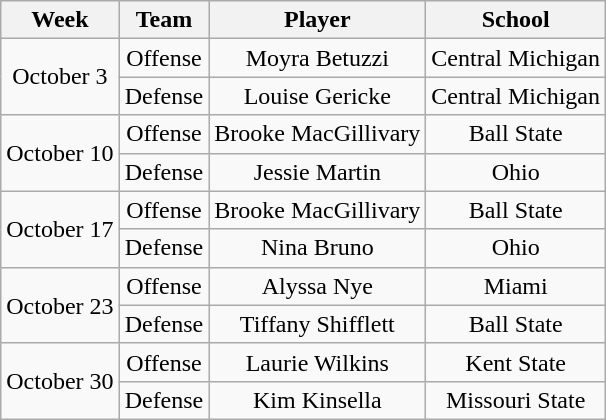<table class="wikitable" style="text-align:center;">
<tr>
<th>Week</th>
<th>Team</th>
<th>Player</th>
<th>School</th>
</tr>
<tr>
<td rowspan=2>October 3</td>
<td>Offense</td>
<td>Moyra Betuzzi</td>
<td>Central Michigan</td>
</tr>
<tr>
<td>Defense</td>
<td>Louise Gericke</td>
<td>Central Michigan</td>
</tr>
<tr>
<td rowspan=2>October 10</td>
<td>Offense</td>
<td>Brooke MacGillivary</td>
<td>Ball State</td>
</tr>
<tr>
<td>Defense</td>
<td>Jessie Martin</td>
<td>Ohio</td>
</tr>
<tr>
<td rowspan=2>October 17</td>
<td>Offense</td>
<td>Brooke MacGillivary</td>
<td>Ball State</td>
</tr>
<tr>
<td>Defense</td>
<td>Nina Bruno</td>
<td>Ohio</td>
</tr>
<tr>
<td rowspan=2>October 23</td>
<td>Offense</td>
<td>Alyssa Nye</td>
<td>Miami</td>
</tr>
<tr>
<td>Defense</td>
<td>Tiffany Shifflett</td>
<td>Ball State</td>
</tr>
<tr>
<td rowspan=2>October 30</td>
<td>Offense</td>
<td>Laurie Wilkins</td>
<td>Kent State</td>
</tr>
<tr>
<td>Defense</td>
<td>Kim Kinsella</td>
<td>Missouri State</td>
</tr>
</table>
